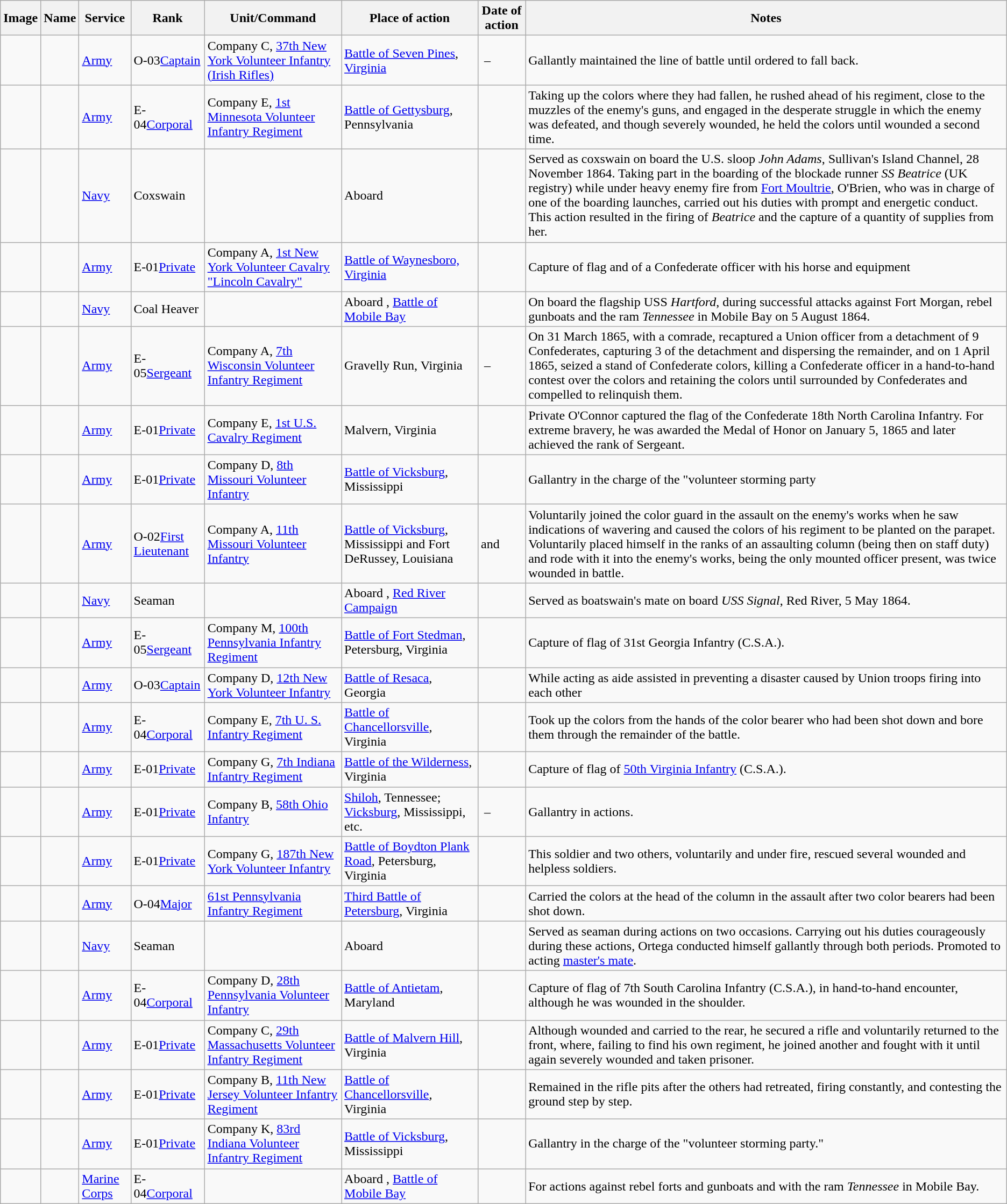<table class="wikitable sortable">
<tr>
<th class="unsortable">Image</th>
<th>Name</th>
<th>Service</th>
<th>Rank</th>
<th>Unit/Command</th>
<th>Place of action</th>
<th>Date of action</th>
<th class="unsortable">Notes</th>
</tr>
<tr>
<td></td>
<td></td>
<td><a href='#'>Army</a></td>
<td> <span>O-03</span><a href='#'>Captain</a></td>
<td> Company C, <a href='#'>37th New York Volunteer Infantry (Irish Rifles)</a></td>
<td><a href='#'>Battle of Seven Pines</a>, <a href='#'>Virginia</a></td>
<td> – </td>
<td>Gallantly maintained the line of battle until ordered to fall back.</td>
</tr>
<tr>
<td></td>
<td></td>
<td><a href='#'>Army</a></td>
<td><span>E-04</span><a href='#'>Corporal</a></td>
<td> Company E, <a href='#'>1st Minnesota Volunteer Infantry Regiment</a></td>
<td><a href='#'>Battle of Gettysburg</a>, Pennsylvania</td>
<td></td>
<td>Taking up the colors where they had fallen, he rushed ahead of his regiment, close to the muzzles of the enemy's guns, and engaged in the desperate struggle in which the enemy was defeated, and though severely wounded, he held the colors until wounded a second time.</td>
</tr>
<tr>
<td></td>
<td></td>
<td><a href='#'>Navy</a></td>
<td>Coxswain</td>
<td> </td>
<td>Aboard </td>
<td></td>
<td>Served as coxswain on board the U.S. sloop <em>John Adams</em>, Sullivan's Island Channel, 28 November 1864. Taking part in the boarding of the blockade runner <em>SS Beatrice</em> (UK registry) while under heavy enemy fire from <a href='#'>Fort Moultrie</a>, O'Brien, who was in charge of one of the boarding launches, carried out his duties with prompt and energetic conduct. This action resulted in the firing of <em>Beatrice</em> and the capture of a quantity of supplies from her.</td>
</tr>
<tr>
<td></td>
<td></td>
<td><a href='#'>Army</a></td>
<td><span>E-01</span><a href='#'>Private</a></td>
<td> Company A, <a href='#'>1st New York Volunteer Cavalry "Lincoln Cavalry"</a></td>
<td><a href='#'>Battle of Waynesboro, Virginia</a></td>
<td></td>
<td>Capture of flag and of a Confederate officer with his horse and equipment</td>
</tr>
<tr>
<td></td>
<td></td>
<td><a href='#'>Navy</a></td>
<td>Coal Heaver</td>
<td> </td>
<td>Aboard , <a href='#'>Battle of Mobile Bay</a></td>
<td></td>
<td>On board the flagship USS <em>Hartford</em>, during successful attacks against Fort Morgan, rebel gunboats and the ram <em>Tennessee</em> in Mobile Bay on 5 August 1864.</td>
</tr>
<tr>
<td></td>
<td></td>
<td><a href='#'>Army</a></td>
<td><span>E-05</span><a href='#'>Sergeant</a></td>
<td> Company A, <a href='#'>7th Wisconsin Volunteer Infantry Regiment</a></td>
<td>Gravelly Run, Virginia</td>
<td> – </td>
<td>On 31 March 1865, with a comrade, recaptured a Union officer from a detachment of 9 Confederates, capturing 3 of the detachment and dispersing the remainder, and on 1 April 1865, seized a stand of Confederate colors, killing a Confederate officer in a hand-to-hand contest over the colors and retaining the colors until surrounded by Confederates and compelled to relinquish them.</td>
</tr>
<tr>
<td></td>
<td></td>
<td><a href='#'>Army</a></td>
<td><span>E-01</span><a href='#'>Private</a></td>
<td>Company E, <a href='#'>1st U.S. Cavalry Regiment</a></td>
<td>Malvern, Virginia</td>
<td></td>
<td>Private O'Connor captured the flag of the Confederate 18th North Carolina Infantry. For extreme bravery, he was awarded the Medal of Honor on January 5, 1865 and later achieved the rank of Sergeant.</td>
</tr>
<tr>
<td></td>
<td></td>
<td><a href='#'>Army</a></td>
<td><span>E-01</span><a href='#'>Private</a></td>
<td> Company D, <a href='#'>8th Missouri Volunteer Infantry</a></td>
<td><a href='#'>Battle of Vicksburg</a>, Mississippi</td>
<td></td>
<td>Gallantry in the charge of the "volunteer storming party</td>
</tr>
<tr>
<td></td>
<td></td>
<td><a href='#'>Army</a></td>
<td> <span>O-02</span><a href='#'>First Lieutenant</a></td>
<td> Company A, <a href='#'>11th Missouri Volunteer Infantry</a></td>
<td><a href='#'>Battle of Vicksburg</a>, Mississippi and Fort DeRussey, Louisiana</td>
<td> and </td>
<td>Voluntarily joined the color guard in the assault on the enemy's works when he saw indications of wavering and caused the colors of his regiment to be planted on the parapet. Voluntarily placed himself in the ranks of an assaulting column (being then on staff duty) and rode with it into the enemy's works, being the only mounted officer present, was twice wounded in battle.</td>
</tr>
<tr>
<td></td>
<td></td>
<td><a href='#'>Navy</a></td>
<td>Seaman</td>
<td> </td>
<td>Aboard , <a href='#'>Red River Campaign</a></td>
<td></td>
<td>Served as boatswain's mate on board <em>USS Signal</em>, Red River, 5 May 1864.</td>
</tr>
<tr>
<td></td>
<td></td>
<td><a href='#'>Army</a></td>
<td><span>E-05</span><a href='#'>Sergeant</a></td>
<td> Company M, <a href='#'>100th Pennsylvania Infantry Regiment</a></td>
<td><a href='#'>Battle of Fort Stedman</a>, Petersburg, Virginia</td>
<td></td>
<td>Capture of flag of 31st Georgia Infantry (C.S.A.).</td>
</tr>
<tr>
<td></td>
<td></td>
<td><a href='#'>Army</a></td>
<td> <span>O-03</span><a href='#'>Captain</a></td>
<td> Company D, <a href='#'>12th New York Volunteer Infantry</a></td>
<td><a href='#'>Battle of Resaca</a>, Georgia</td>
<td></td>
<td>While acting as aide assisted in preventing a disaster caused by Union troops firing into each other</td>
</tr>
<tr>
<td></td>
<td></td>
<td><a href='#'>Army</a></td>
<td><span>E-04</span><a href='#'>Corporal</a></td>
<td> Company E, <a href='#'>7th U. S. Infantry Regiment</a></td>
<td><a href='#'>Battle of Chancellorsville</a>, Virginia</td>
<td></td>
<td>Took up the colors from the hands of the color bearer who had been shot down and bore them through the remainder of the battle.</td>
</tr>
<tr>
<td></td>
<td></td>
<td><a href='#'>Army</a></td>
<td><span>E-01</span><a href='#'>Private</a></td>
<td> Company G, <a href='#'>7th Indiana Infantry Regiment</a></td>
<td><a href='#'>Battle of the Wilderness</a>, Virginia</td>
<td></td>
<td>Capture of flag of <a href='#'>50th Virginia Infantry</a> (C.S.A.).</td>
</tr>
<tr>
<td></td>
<td></td>
<td><a href='#'>Army</a></td>
<td><span>E-01</span><a href='#'>Private</a></td>
<td> Company B, <a href='#'>58th Ohio Infantry</a></td>
<td><a href='#'>Shiloh</a>, Tennessee; <a href='#'>Vicksburg</a>, Mississippi, etc.</td>
<td> – </td>
<td>Gallantry in actions.</td>
</tr>
<tr>
<td></td>
<td></td>
<td><a href='#'>Army</a></td>
<td><span>E-01</span><a href='#'>Private</a></td>
<td> Company G, <a href='#'>187th New York Volunteer Infantry</a></td>
<td><a href='#'>Battle of Boydton Plank Road</a>, Petersburg, Virginia</td>
<td></td>
<td>This soldier and two others, voluntarily and under fire, rescued several wounded and helpless soldiers.</td>
</tr>
<tr>
<td></td>
<td></td>
<td><a href='#'>Army</a></td>
<td> <span>O-04</span><a href='#'>Major</a></td>
<td> <a href='#'>61st Pennsylvania Infantry Regiment</a></td>
<td><a href='#'>Third Battle of Petersburg</a>, Virginia</td>
<td></td>
<td>Carried the colors at the head of the column in the assault after two color bearers had been shot down.</td>
</tr>
<tr>
<td></td>
<td></td>
<td><a href='#'>Navy</a></td>
<td>Seaman</td>
<td> </td>
<td>Aboard </td>
<td></td>
<td>Served as seaman during actions on two occasions. Carrying out his duties courageously during these actions, Ortega conducted himself gallantly through both periods. Promoted to acting <a href='#'>master's mate</a>.</td>
</tr>
<tr>
<td></td>
<td></td>
<td><a href='#'>Army</a></td>
<td><span>E-04</span><a href='#'>Corporal</a></td>
<td> Company D, <a href='#'>28th Pennsylvania Volunteer Infantry</a></td>
<td><a href='#'>Battle of Antietam</a>, Maryland</td>
<td></td>
<td>Capture of flag of 7th South Carolina Infantry (C.S.A.), in hand-to-hand encounter, although he was wounded in the shoulder.</td>
</tr>
<tr>
<td></td>
<td></td>
<td><a href='#'>Army</a></td>
<td><span>E-01</span><a href='#'>Private</a></td>
<td> Company C, <a href='#'>29th Massachusetts Volunteer Infantry Regiment</a></td>
<td><a href='#'>Battle of Malvern Hill</a>, Virginia</td>
<td></td>
<td>Although wounded and carried to the rear, he secured a rifle and voluntarily returned to the front, where, failing to find his own regiment, he joined another and fought with it until again severely wounded and taken prisoner.</td>
</tr>
<tr>
<td></td>
<td></td>
<td><a href='#'>Army</a></td>
<td><span>E-01</span><a href='#'>Private</a></td>
<td> Company B, <a href='#'>11th New Jersey Volunteer Infantry Regiment</a></td>
<td><a href='#'>Battle of Chancellorsville</a>, Virginia</td>
<td></td>
<td>Remained in the rifle pits after the others had retreated, firing constantly, and contesting the ground step by step.</td>
</tr>
<tr>
<td></td>
<td></td>
<td><a href='#'>Army</a></td>
<td><span>E-01</span><a href='#'>Private</a></td>
<td> Company K, <a href='#'>83rd Indiana Volunteer Infantry Regiment</a></td>
<td><a href='#'>Battle of Vicksburg</a>, Mississippi</td>
<td></td>
<td>Gallantry in the charge of the "volunteer storming party."</td>
</tr>
<tr>
<td></td>
<td></td>
<td><a href='#'>Marine Corps</a></td>
<td><span>E-04</span><a href='#'>Corporal</a></td>
<td> </td>
<td>Aboard , <a href='#'>Battle of Mobile Bay</a></td>
<td></td>
<td>For actions against rebel forts and gunboats and with the ram <em>Tennessee</em> in Mobile Bay.</td>
</tr>
</table>
